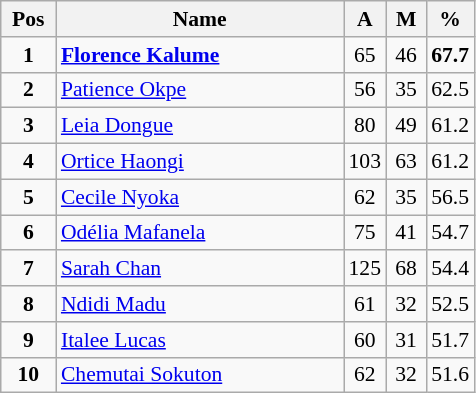<table class="wikitable" style="text-align:center; font-size:90%;">
<tr>
<th width=30px>Pos</th>
<th width=185px>Name</th>
<th width=20px>A</th>
<th width=20px>M</th>
<th width=25px>%</th>
</tr>
<tr>
<td><strong>1</strong></td>
<td align=left> <strong><a href='#'>Florence Kalume</a></strong></td>
<td align=center>65</td>
<td align=center>46</td>
<td align=center><strong>67.7</strong></td>
</tr>
<tr>
<td><strong>2</strong></td>
<td align=left> <a href='#'>Patience Okpe</a></td>
<td align=center>56</td>
<td align=center>35</td>
<td align=center>62.5</td>
</tr>
<tr>
<td><strong>3</strong></td>
<td align=left> <a href='#'>Leia Dongue</a></td>
<td align=center>80</td>
<td align=center>49</td>
<td align=center>61.2</td>
</tr>
<tr>
<td><strong>4</strong></td>
<td align=left> <a href='#'>Ortice Haongi</a></td>
<td align=center>103</td>
<td align=center>63</td>
<td>61.2</td>
</tr>
<tr>
<td><strong>5</strong></td>
<td align=left> <a href='#'>Cecile Nyoka</a></td>
<td align=center>62</td>
<td align=center>35</td>
<td align=center>56.5</td>
</tr>
<tr>
<td><strong>6</strong></td>
<td align=left> <a href='#'>Odélia Mafanela</a></td>
<td align=center>75</td>
<td align=center>41</td>
<td align=center>54.7</td>
</tr>
<tr>
<td><strong>7</strong></td>
<td align=left> <a href='#'>Sarah Chan</a></td>
<td align=center>125</td>
<td align=center>68</td>
<td align=center>54.4</td>
</tr>
<tr>
<td><strong>8</strong></td>
<td align=left> <a href='#'>Ndidi Madu</a></td>
<td align=center>61</td>
<td align=center>32</td>
<td align=center>52.5</td>
</tr>
<tr>
<td><strong>9</strong></td>
<td align=left> <a href='#'>Italee Lucas</a></td>
<td align=center>60</td>
<td align=center>31</td>
<td align=center>51.7</td>
</tr>
<tr>
<td><strong>10</strong></td>
<td align=left> <a href='#'>Chemutai Sokuton</a></td>
<td align=center>62</td>
<td align=center>32</td>
<td align=center>51.6</td>
</tr>
</table>
